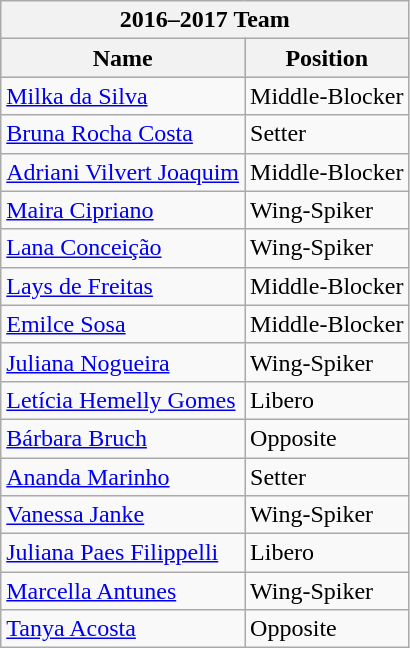<table class="wikitable collapsible collapsed">
<tr>
<th colspan=6><strong>2016–2017 Team</strong></th>
</tr>
<tr bgcolor="#CCCCCC">
<th>Name</th>
<th>Position</th>
</tr>
<tr>
<td><a href='#'>Milka da Silva</a></td>
<td>Middle-Blocker</td>
</tr>
<tr>
<td><a href='#'>Bruna Rocha Costa</a></td>
<td>Setter</td>
</tr>
<tr>
<td><a href='#'>Adriani Vilvert Joaquim</a></td>
<td>Middle-Blocker</td>
</tr>
<tr>
<td><a href='#'>Maira Cipriano</a></td>
<td>Wing-Spiker</td>
</tr>
<tr>
<td><a href='#'>Lana Conceição</a></td>
<td>Wing-Spiker</td>
</tr>
<tr>
<td><a href='#'>Lays de Freitas</a></td>
<td>Middle-Blocker</td>
</tr>
<tr>
<td><a href='#'>Emilce Sosa</a></td>
<td>Middle-Blocker</td>
</tr>
<tr>
<td><a href='#'>Juliana Nogueira</a></td>
<td>Wing-Spiker</td>
</tr>
<tr>
<td><a href='#'>Letícia Hemelly Gomes</a></td>
<td>Libero</td>
</tr>
<tr>
<td><a href='#'>Bárbara Bruch</a></td>
<td>Opposite</td>
</tr>
<tr>
<td><a href='#'>Ananda Marinho</a></td>
<td>Setter</td>
</tr>
<tr>
<td><a href='#'>Vanessa Janke</a></td>
<td>Wing-Spiker</td>
</tr>
<tr>
<td><a href='#'>Juliana Paes Filippelli</a></td>
<td>Libero</td>
</tr>
<tr>
<td><a href='#'>Marcella Antunes</a></td>
<td>Wing-Spiker</td>
</tr>
<tr>
<td><a href='#'>Tanya Acosta</a></td>
<td>Opposite</td>
</tr>
</table>
